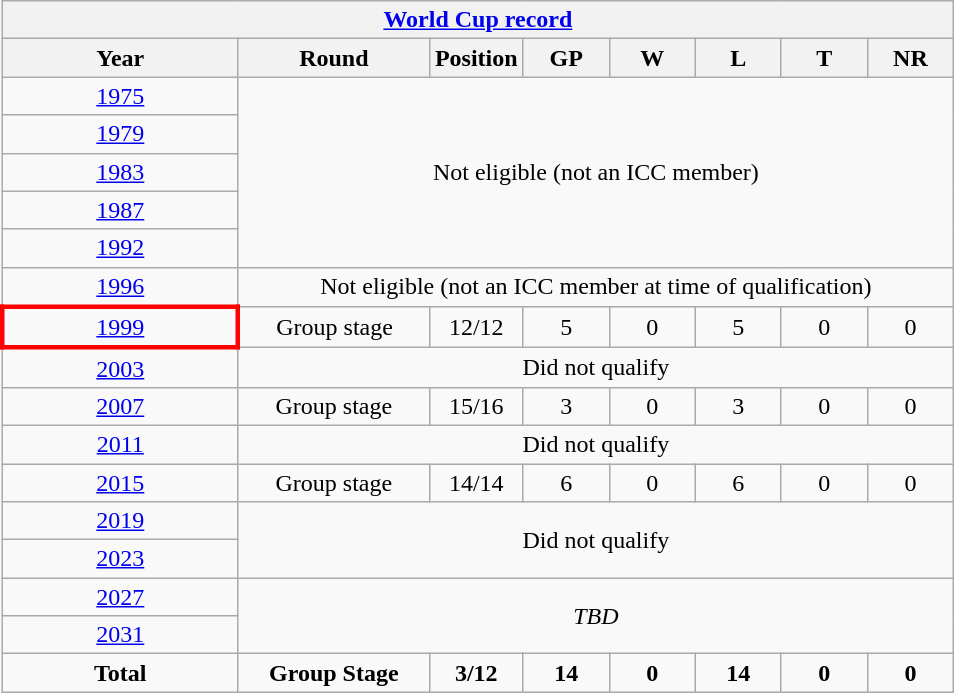<table class="wikitable" style="text-align: center;">
<tr>
<th colspan="8"><a href='#'>World Cup record</a></th>
</tr>
<tr>
<th width=150>Year</th>
<th width=120>Round</th>
<th width=50>Position</th>
<th width=50>GP</th>
<th width=50>W</th>
<th width=50>L</th>
<th width=50>T</th>
<th width=50>NR</th>
</tr>
<tr>
<td> <a href='#'>1975</a></td>
<td colspan="7" rowspan="5">Not eligible (not an ICC member)</td>
</tr>
<tr>
<td> <a href='#'>1979</a></td>
</tr>
<tr>
<td> <a href='#'>1983</a></td>
</tr>
<tr>
<td>  <a href='#'>1987</a></td>
</tr>
<tr>
<td>  <a href='#'>1992</a></td>
</tr>
<tr>
<td>   <a href='#'>1996</a></td>
<td colspan="7">Not eligible (not an ICC member at time of qualification)</td>
</tr>
<tr>
<td style="border: 3px solid red"> <a href='#'>1999</a></td>
<td>Group stage</td>
<td>12/12</td>
<td>5</td>
<td>0</td>
<td>5</td>
<td>0</td>
<td>0</td>
</tr>
<tr>
<td> <a href='#'>2003</a></td>
<td colspan="7">Did not qualify</td>
</tr>
<tr>
<td> <a href='#'>2007</a></td>
<td>Group stage</td>
<td>15/16</td>
<td>3</td>
<td>0</td>
<td>3</td>
<td>0</td>
<td>0</td>
</tr>
<tr>
<td>   <a href='#'>2011</a></td>
<td colspan="7">Did not qualify</td>
</tr>
<tr>
<td>  <a href='#'>2015</a></td>
<td>Group stage</td>
<td>14/14</td>
<td>6</td>
<td>0</td>
<td>6</td>
<td>0</td>
<td>0</td>
</tr>
<tr>
<td>  <a href='#'>2019</a></td>
<td colspan="7" rowspan="2">Did not qualify</td>
</tr>
<tr>
<td> <a href='#'>2023</a></td>
</tr>
<tr>
<td>   <a href='#'>2027</a></td>
<td colspan="7" rowspan="2"><em>TBD</em></td>
</tr>
<tr>
<td>  <a href='#'>2031</a></td>
</tr>
<tr>
<td><strong>Total</strong></td>
<td><strong>Group Stage</strong></td>
<td><strong>3/12</strong></td>
<td><strong>14</strong></td>
<td><strong>0</strong></td>
<td><strong>14</strong></td>
<td><strong>0</strong></td>
<td><strong>0</strong></td>
</tr>
</table>
